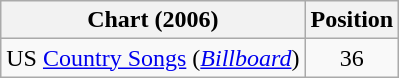<table class="wikitable sortable">
<tr>
<th scope="col">Chart (2006)</th>
<th scope="col">Position</th>
</tr>
<tr>
<td>US <a href='#'>Country Songs</a> (<em><a href='#'>Billboard</a></em>)</td>
<td align="center">36</td>
</tr>
</table>
